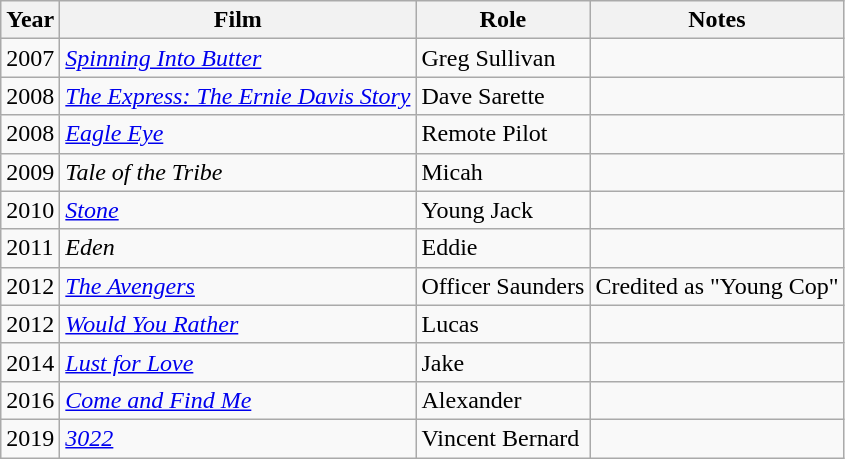<table class="wikitable sortable">
<tr>
<th>Year</th>
<th>Film</th>
<th>Role</th>
<th scope="col" class="unsortable">Notes</th>
</tr>
<tr>
<td>2007</td>
<td><em><a href='#'>Spinning Into Butter</a></em></td>
<td>Greg Sullivan</td>
<td></td>
</tr>
<tr>
<td>2008</td>
<td><em><a href='#'>The Express: The Ernie Davis Story</a></em></td>
<td>Dave Sarette</td>
<td></td>
</tr>
<tr>
<td>2008</td>
<td><em><a href='#'>Eagle Eye</a></em></td>
<td>Remote Pilot</td>
<td></td>
</tr>
<tr>
<td>2009</td>
<td><em>Tale of the Tribe</em></td>
<td>Micah</td>
<td></td>
</tr>
<tr>
<td>2010</td>
<td><em><a href='#'>Stone</a></em></td>
<td>Young Jack</td>
<td></td>
</tr>
<tr>
<td>2011</td>
<td><em>Eden</em></td>
<td>Eddie</td>
<td></td>
</tr>
<tr>
<td>2012</td>
<td><em><a href='#'>The Avengers</a></em></td>
<td>Officer Saunders</td>
<td>Credited as "Young Cop"</td>
</tr>
<tr>
<td>2012</td>
<td><em><a href='#'>Would You Rather</a></em></td>
<td>Lucas</td>
<td></td>
</tr>
<tr>
<td>2014</td>
<td><em><a href='#'>Lust for Love</a></em></td>
<td>Jake</td>
<td></td>
</tr>
<tr>
<td>2016</td>
<td><em><a href='#'>Come and Find Me</a></em></td>
<td>Alexander</td>
<td></td>
</tr>
<tr>
<td>2019</td>
<td><em><a href='#'>3022</a></em></td>
<td>Vincent Bernard</td>
<td></td>
</tr>
</table>
